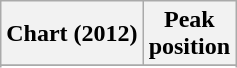<table class="wikitable sortable plainrowheaders">
<tr>
<th scope="col">Chart (2012)</th>
<th scope="col">Peak<br>position</th>
</tr>
<tr>
</tr>
<tr>
</tr>
</table>
